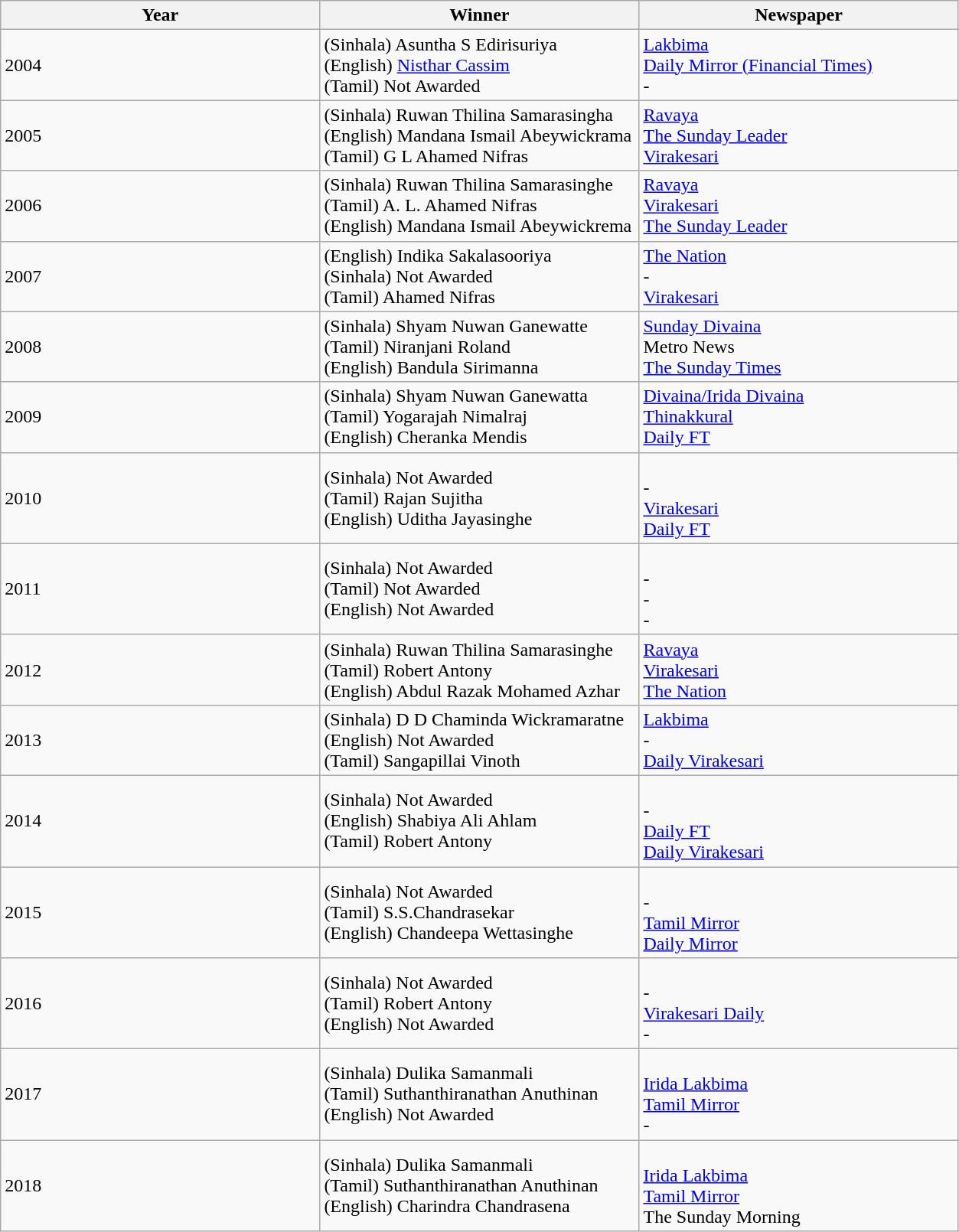<table class="wikitable sortable mw-collapsible mw-collapsed">
<tr>
<th width="33%">Year</th>
<th width="33%">Winner</th>
<th width="33%">Newspaper</th>
</tr>
<tr>
<td>2004</td>
<td>(Sinhala) Asuntha S Edirisuriya<br>(English) <a href='#'>Nisthar Cassim</a><br>(Tamil) Not Awarded</td>
<td><a href='#'>Lakbima</a><br><a href='#'>Daily Mirror (Financial Times)</a><br>-</td>
</tr>
<tr>
<td>2005</td>
<td>(Sinhala) Ruwan Thilina Samarasingha<br>(English) Mandana Ismail Abeywickrama<br>(Tamil) G L Ahamed Nifras</td>
<td><a href='#'>Ravaya</a><br><a href='#'>The Sunday Leader</a><br><a href='#'>Virakesari</a></td>
</tr>
<tr>
<td>2006</td>
<td>(Sinhala) Ruwan Thilina Samarasinghe<br>(Tamil) A. L. Ahamed Nifras<br>(English) Mandana Ismail Abeywickrema</td>
<td><a href='#'>Ravaya</a><br><a href='#'>Virakesari</a><br><a href='#'>The Sunday Leader</a></td>
</tr>
<tr>
<td>2007</td>
<td>(English) Indika Sakalasooriya<br>(Sinhala) Not Awarded<br>(Tamil) Ahamed Nifras</td>
<td><a href='#'>The Nation</a><br>-<br><a href='#'>Virakesari</a></td>
</tr>
<tr>
<td>2008</td>
<td>(Sinhala) Shyam Nuwan Ganewatte<br>(Tamil) Niranjani Roland<br>(English) Bandula Sirimanna</td>
<td><a href='#'>Sunday Divaina</a><br>Metro News<br><a href='#'>The Sunday Times</a></td>
</tr>
<tr>
<td>2009</td>
<td>(Sinhala) Shyam Nuwan Ganewatta<br>(Tamil) Yogarajah Nimalraj<br>(English) Cheranka Mendis</td>
<td><a href='#'>Divaina/Irida Divaina</a><br><a href='#'>Thinakkural</a><br><a href='#'>Daily FT</a></td>
</tr>
<tr>
<td>2010</td>
<td>(Sinhala) Not Awarded<br>(Tamil) Rajan Sujitha<br>(English) Uditha Jayasinghe</td>
<td><br>-<br><a href='#'>Virakesari</a><br><a href='#'>Daily FT</a></td>
</tr>
<tr>
<td>2011</td>
<td>(Sinhala) Not Awarded<br>(Tamil) Not Awarded<br>(English) Not Awarded</td>
<td><br>-<br>-<br>-</td>
</tr>
<tr>
<td>2012</td>
<td>(Sinhala) Ruwan Thilina Samarasinghe<br>(Tamil) Robert Antony<br>(English) Abdul Razak Mohamed Azhar</td>
<td><a href='#'>Ravaya</a><br><a href='#'>Virakesari</a><br><a href='#'>The Nation</a></td>
</tr>
<tr>
<td>2013</td>
<td>(Sinhala) D D Chaminda Wickramaratne<br>(English) Not Awarded<br>(Tamil) Sangapillai Vinoth</td>
<td><a href='#'>Lakbima</a><br>-<br><a href='#'>Daily Virakesari</a></td>
</tr>
<tr>
<td>2014</td>
<td>(Sinhala) Not Awarded<br>(English) Shabiya Ali Ahlam<br>(Tamil) Robert Antony</td>
<td><br>-<br><a href='#'>Daily FT</a><br><a href='#'>Daily Virakesari</a></td>
</tr>
<tr>
<td>2015</td>
<td>(Sinhala) Not Awarded<br>(Tamil) S.S.Chandrasekar<br>(English) Chandeepa Wettasinghe</td>
<td><br>-<br><a href='#'>Tamil Mirror</a><br><a href='#'>Daily Mirror</a></td>
</tr>
<tr>
<td>2016</td>
<td>(Sinhala) Not Awarded<br>(Tamil) Robert Antony<br>(English) Not Awarded</td>
<td><br>-<br><a href='#'>Virakesari Daily</a><br>-</td>
</tr>
<tr>
<td>2017</td>
<td>(Sinhala) Dulika Samanmali<br>(Tamil) Suthanthiranathan Anuthinan<br>(English) Not Awarded</td>
<td><br><a href='#'>Irida Lakbima</a><br><a href='#'>Tamil Mirror</a><br>-</td>
</tr>
<tr>
<td>2018</td>
<td>(Sinhala) Dulika Samanmali<br>(Tamil) Suthanthiranathan Anuthinan<br>(English) Charindra Chandrasena</td>
<td><br><a href='#'>Irida Lakbima</a><br><a href='#'>Tamil Mirror</a><br>The Sunday Morning</td>
</tr>
</table>
